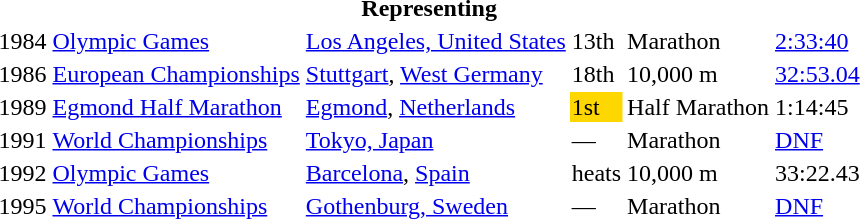<table>
<tr>
<th colspan="6">Representing </th>
</tr>
<tr>
<td>1984</td>
<td><a href='#'>Olympic Games</a></td>
<td><a href='#'>Los Angeles, United States</a></td>
<td>13th</td>
<td>Marathon</td>
<td><a href='#'>2:33:40</a></td>
</tr>
<tr>
<td>1986</td>
<td><a href='#'>European Championships</a></td>
<td><a href='#'>Stuttgart</a>, <a href='#'>West Germany</a></td>
<td>18th</td>
<td>10,000 m</td>
<td><a href='#'>32:53.04</a></td>
</tr>
<tr>
<td>1989</td>
<td><a href='#'>Egmond Half Marathon</a></td>
<td><a href='#'>Egmond</a>, <a href='#'>Netherlands</a></td>
<td bgcolor="gold">1st</td>
<td>Half Marathon</td>
<td>1:14:45</td>
</tr>
<tr>
<td>1991</td>
<td><a href='#'>World Championships</a></td>
<td><a href='#'>Tokyo, Japan</a></td>
<td>—</td>
<td>Marathon</td>
<td><a href='#'>DNF</a></td>
</tr>
<tr>
<td>1992</td>
<td><a href='#'>Olympic Games</a></td>
<td><a href='#'>Barcelona</a>, <a href='#'>Spain</a></td>
<td>heats</td>
<td>10,000 m</td>
<td>33:22.43</td>
</tr>
<tr>
<td>1995</td>
<td><a href='#'>World Championships</a></td>
<td><a href='#'>Gothenburg, Sweden</a></td>
<td>—</td>
<td>Marathon</td>
<td><a href='#'>DNF</a></td>
</tr>
</table>
